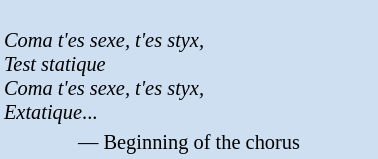<table class="toccolours" style="float: left; margin-left: 1em; margin-right: 2em; font-size: 85%; background:#cedff2; color:black; width:30em; max-width: 20%;" cellspacing="2">
<tr>
<td style="text-align: left;"><br><em>Coma t'es sexe, t'es styx,</em><br>
<em>Test statique</em><br>
<em>Coma t'es sexe, t'es styx,</em><br>
<em>Extatique</em>...<br></td>
</tr>
<tr>
<td style="text-align: center;">— Beginning of the chorus</td>
</tr>
</table>
